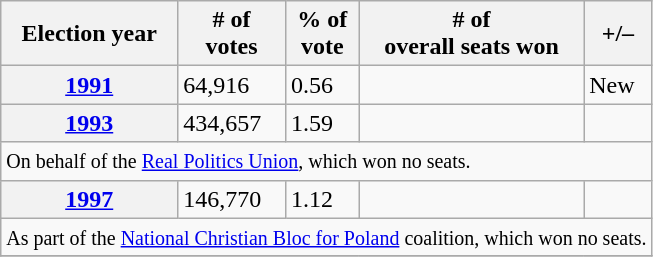<table class=wikitable>
<tr>
<th>Election year</th>
<th># of<br>votes</th>
<th>% of<br>vote</th>
<th># of<br>overall seats won</th>
<th>+/–</th>
</tr>
<tr>
<th><a href='#'>1991</a></th>
<td>64,916</td>
<td>0.56</td>
<td></td>
<td>New</td>
</tr>
<tr>
<th><a href='#'>1993</a></th>
<td>434,657</td>
<td>1.59</td>
<td></td>
<td></td>
</tr>
<tr>
<td colspan=7><small>On behalf of the <a href='#'>Real Politics Union</a>, which won no seats.</small></td>
</tr>
<tr>
<th><a href='#'>1997</a></th>
<td>146,770</td>
<td>1.12</td>
<td></td>
<td></td>
</tr>
<tr>
<td colspan=7><small>As part of the <a href='#'>National Christian Bloc for Poland</a> coalition, which won no seats.</small></td>
</tr>
<tr>
</tr>
</table>
